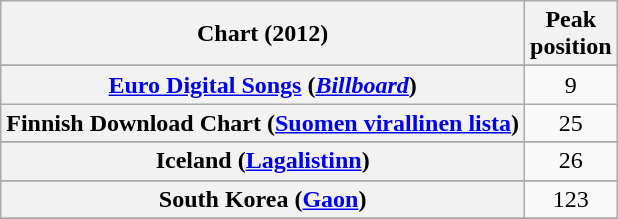<table class="wikitable sortable plainrowheaders" style="text-align:center">
<tr>
<th scope="col">Chart (2012)</th>
<th scope="col">Peak<br>position</th>
</tr>
<tr>
</tr>
<tr>
<th scope="row"><a href='#'>Euro Digital Songs</a> (<em><a href='#'>Billboard</a></em>)</th>
<td>9</td>
</tr>
<tr>
<th scope="row">Finnish Download Chart (<a href='#'>Suomen virallinen lista</a>)</th>
<td>25</td>
</tr>
<tr>
</tr>
<tr>
<th scope="row">Iceland (<a href='#'>Lagalistinn</a>)</th>
<td>26</td>
</tr>
<tr>
</tr>
<tr>
</tr>
<tr>
<th scope="row">South Korea (<a href='#'>Gaon</a>)</th>
<td>123</td>
</tr>
<tr>
</tr>
</table>
